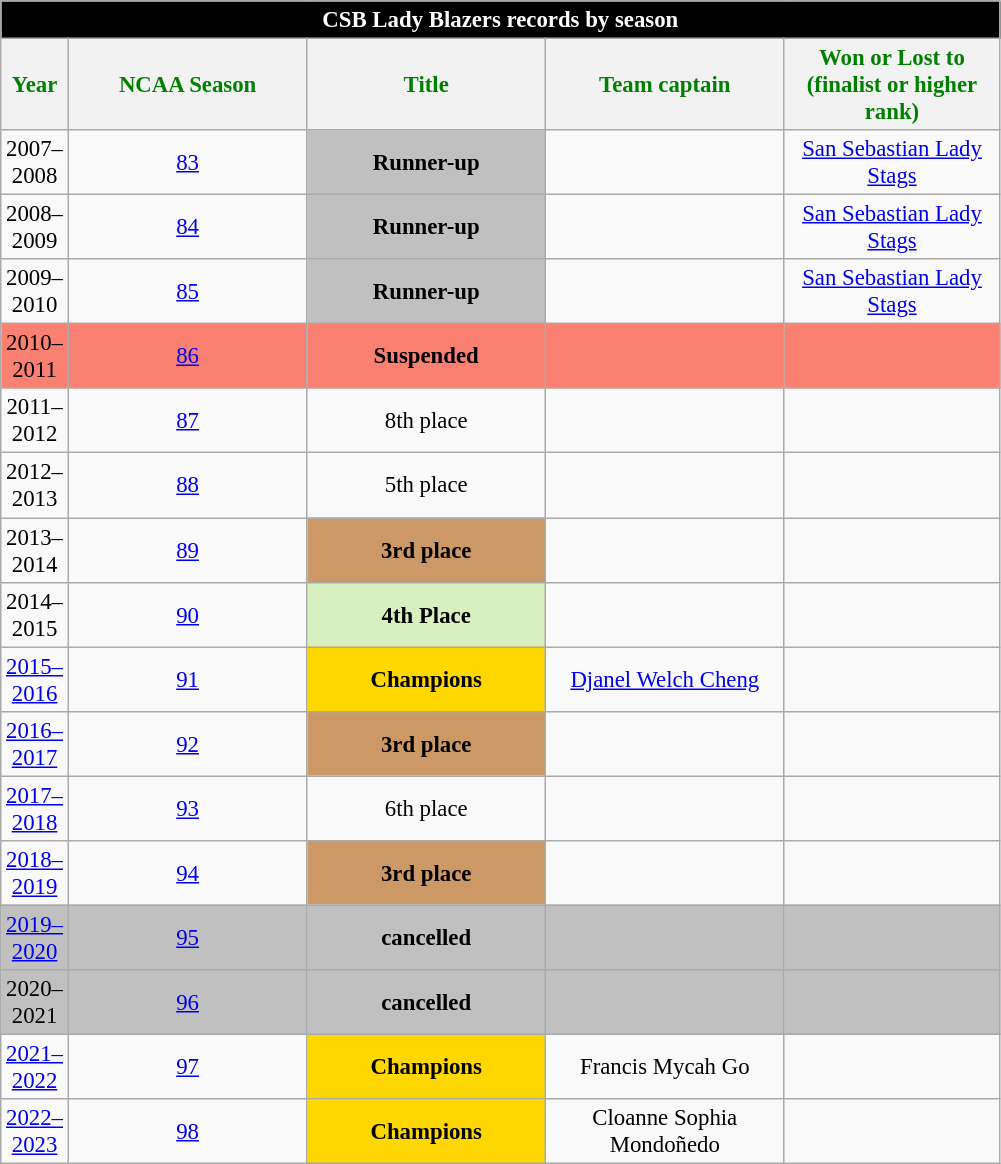<table class="wikitable sortable" style="font-size:95%; text-align:left;">
<tr>
<th colspan="8" style= "background: black; color: white; text-align: center"><strong>CSB Lady Blazers records by season</strong></th>
</tr>
<tr style="background: white; color: green">
<th style= "align=center; width:1em;">Year</th>
<th style= "align=center; width:10em;">NCAA Season</th>
<th style= "align=center;width:10em;">Title</th>
<th style= "align=center; width:10em;">Team captain</th>
<th style= "align=center; width:9em;">Won or Lost to<br>(finalist or higher rank)</th>
</tr>
<tr align=center>
<td>2007–2008</td>
<td><a href='#'>83</a></td>
<td style="background:silver;"><strong>Runner-up</strong></td>
<td></td>
<td> <a href='#'>San Sebastian Lady Stags</a></td>
</tr>
<tr align=center>
<td>2008–2009</td>
<td><a href='#'>84</a></td>
<td style="background:silver;"><strong>Runner-up</strong></td>
<td></td>
<td> <a href='#'>San Sebastian Lady Stags</a></td>
</tr>
<tr align=center>
<td>2009–2010</td>
<td><a href='#'>85</a></td>
<td style="background:silver;"><strong>Runner-up</strong></td>
<td></td>
<td> <a href='#'>San Sebastian Lady Stags</a></td>
</tr>
<tr bgcolor=salmon | align=center>
<td>2010–2011</td>
<td><a href='#'>86</a></td>
<td><strong>Suspended</strong></td>
<td></td>
<td></td>
</tr>
<tr align=center>
<td>2011–2012</td>
<td><a href='#'>87</a></td>
<td>8th place</td>
<td></td>
<td></td>
</tr>
<tr align=center>
<td>2012–2013</td>
<td><a href='#'>88</a></td>
<td>5th place</td>
<td></td>
<td></td>
</tr>
<tr align=center>
<td>2013–2014</td>
<td><a href='#'>89</a></td>
<td style="background:#CC9966;"><strong>3rd place</strong></td>
<td></td>
<td></td>
</tr>
<tr align=center>
<td>2014–2015</td>
<td><a href='#'>90</a></td>
<td bgcolor=#D8F0C0><strong>4th Place</strong></td>
<td></td>
<td></td>
</tr>
<tr align=center>
<td><a href='#'>2015–2016</a></td>
<td><a href='#'>91</a></td>
<td style="background:gold;"><strong>Champions</strong></td>
<td><a href='#'>Djanel Welch Cheng</a></td>
<td></td>
</tr>
<tr align=center>
<td><a href='#'>2016–2017</a></td>
<td><a href='#'>92</a></td>
<td style="background:#CC9966;"><strong>3rd place</strong></td>
<td></td>
<td></td>
</tr>
<tr align=center>
<td><a href='#'>2017–2018</a></td>
<td><a href='#'>93</a></td>
<td>6th place</td>
<td></td>
<td></td>
</tr>
<tr align=center>
<td><a href='#'>2018–2019</a></td>
<td><a href='#'>94</a></td>
<td style="background:#CC9966;"><strong>3rd place</strong></td>
<td></td>
<td></td>
</tr>
<tr bgcolor=silver | align=center>
<td><a href='#'>2019–2020</a></td>
<td><a href='#'>95</a></td>
<td><strong>cancelled</strong></td>
<td></td>
<td></td>
</tr>
<tr bgcolor=silver | align=center>
<td>2020–2021</td>
<td><a href='#'>96</a></td>
<td><strong>cancelled</strong></td>
<td></td>
<td></td>
</tr>
<tr align=center>
<td><a href='#'>2021–2022</a></td>
<td><a href='#'>97</a></td>
<td style="background:gold;"><strong>Champions</strong></td>
<td>Francis Mycah Go</td>
<td></td>
</tr>
<tr align=center>
<td><a href='#'>2022–2023</a></td>
<td><a href='#'>98</a></td>
<td style="background:gold;"><strong>Champions</strong></td>
<td>Cloanne Sophia Mondoñedo</td>
<td></td>
</tr>
</table>
